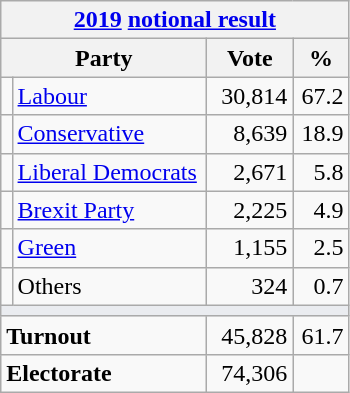<table class="wikitable">
<tr>
<th colspan="4"><a href='#'>2019</a> <a href='#'>notional result</a></th>
</tr>
<tr>
<th bgcolor="#DDDDFF" width="130px" colspan="2">Party</th>
<th bgcolor="#DDDDFF" width="50px">Vote</th>
<th bgcolor="#DDDDFF" width="30px">%</th>
</tr>
<tr>
<td></td>
<td><a href='#'>Labour</a></td>
<td align=right>30,814</td>
<td align=right>67.2</td>
</tr>
<tr>
<td></td>
<td><a href='#'>Conservative</a></td>
<td align=right>8,639</td>
<td align=right>18.9</td>
</tr>
<tr>
<td></td>
<td><a href='#'>Liberal Democrats</a></td>
<td align=right>2,671</td>
<td align=right>5.8</td>
</tr>
<tr>
<td></td>
<td><a href='#'>Brexit Party</a></td>
<td align=right>2,225</td>
<td align=right>4.9</td>
</tr>
<tr>
<td></td>
<td><a href='#'>Green</a></td>
<td align=right>1,155</td>
<td align=right>2.5</td>
</tr>
<tr>
<td></td>
<td>Others</td>
<td align=right>324</td>
<td align=right>0.7</td>
</tr>
<tr>
<td colspan="4" bgcolor="#EAECF0"></td>
</tr>
<tr>
<td colspan="2"><strong>Turnout</strong></td>
<td align=right>45,828</td>
<td align=right>61.7</td>
</tr>
<tr>
<td colspan="2"><strong>Electorate</strong></td>
<td align=right>74,306</td>
</tr>
</table>
